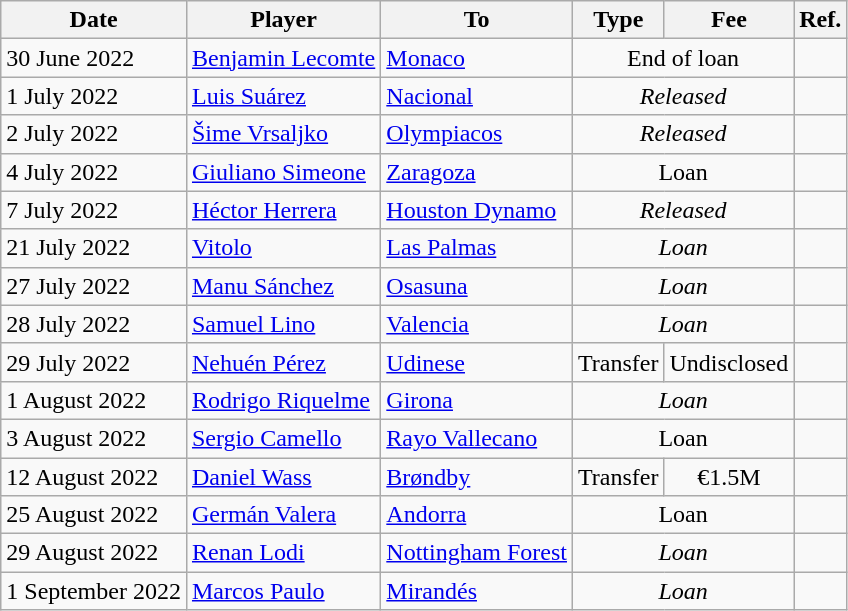<table class="wikitable">
<tr>
<th>Date</th>
<th>Player</th>
<th>To</th>
<th>Type</th>
<th>Fee</th>
<th>Ref.</th>
</tr>
<tr>
<td>30 June 2022</td>
<td> <a href='#'>Benjamin Lecomte</a></td>
<td> <a href='#'>Monaco</a></td>
<td colspan=2 align=center>End of loan</td>
<td align=center></td>
</tr>
<tr>
<td>1 July 2022</td>
<td> <a href='#'>Luis Suárez</a></td>
<td> <a href='#'>Nacional</a></td>
<td colspan=2 align=center><em>Released</em></td>
<td align=center></td>
</tr>
<tr>
<td>2 July 2022</td>
<td> <a href='#'>Šime Vrsaljko</a></td>
<td> <a href='#'>Olympiacos</a></td>
<td colspan=2 align=center><em>Released</em></td>
<td align=center></td>
</tr>
<tr>
<td>4 July 2022</td>
<td> <a href='#'>Giuliano Simeone</a></td>
<td> <a href='#'>Zaragoza</a></td>
<td colspan=2 align=center>Loan</td>
<td align=center></td>
</tr>
<tr>
<td>7 July 2022</td>
<td> <a href='#'>Héctor Herrera</a></td>
<td> <a href='#'>Houston Dynamo</a></td>
<td colspan=2 align=center><em>Released</em></td>
<td align=center></td>
</tr>
<tr>
<td>21 July 2022</td>
<td> <a href='#'>Vitolo</a></td>
<td><a href='#'>Las Palmas</a></td>
<td colspan="2" align=center><em>Loan</em></td>
<td align=center></td>
</tr>
<tr>
<td>27 July 2022</td>
<td> <a href='#'>Manu Sánchez</a></td>
<td><a href='#'>Osasuna</a></td>
<td colspan=2 align=center><em>Loan</em></td>
<td align=center></td>
</tr>
<tr>
<td>28 July 2022</td>
<td> <a href='#'>Samuel Lino</a></td>
<td><a href='#'>Valencia</a></td>
<td colspan=2 align=center><em>Loan</em></td>
<td align=center></td>
</tr>
<tr>
<td>29 July 2022</td>
<td> <a href='#'>Nehuén Pérez</a></td>
<td> <a href='#'>Udinese</a></td>
<td align=center>Transfer</td>
<td align=center>Undisclosed</td>
<td align=center></td>
</tr>
<tr>
<td>1 August 2022</td>
<td> <a href='#'>Rodrigo Riquelme</a></td>
<td><a href='#'>Girona</a></td>
<td colspan=2 align=center><em>Loan</em></td>
<td align=center></td>
</tr>
<tr>
<td>3 August 2022</td>
<td> <a href='#'>Sergio Camello</a></td>
<td><a href='#'>Rayo Vallecano</a></td>
<td colspan="2" align=center>Loan</td>
<td align=center></td>
</tr>
<tr>
<td>12 August 2022</td>
<td> <a href='#'>Daniel Wass</a></td>
<td> <a href='#'>Brøndby</a></td>
<td align=center>Transfer</td>
<td align=center>€1.5M</td>
<td align=center></td>
</tr>
<tr>
<td>25 August 2022</td>
<td> <a href='#'>Germán Valera</a></td>
<td><a href='#'>Andorra</a></td>
<td colspan=2 align=center>Loan</td>
<td align=center></td>
</tr>
<tr>
<td>29 August 2022</td>
<td> <a href='#'>Renan Lodi</a></td>
<td> <a href='#'>Nottingham Forest</a></td>
<td colspan=2 align=center><em>Loan</em></td>
<td align=center></td>
</tr>
<tr>
<td>1 September 2022</td>
<td> <a href='#'>Marcos Paulo</a></td>
<td><a href='#'>Mirandés</a></td>
<td colspan=2 align=center><em>Loan</em></td>
<td align=center></td>
</tr>
</table>
